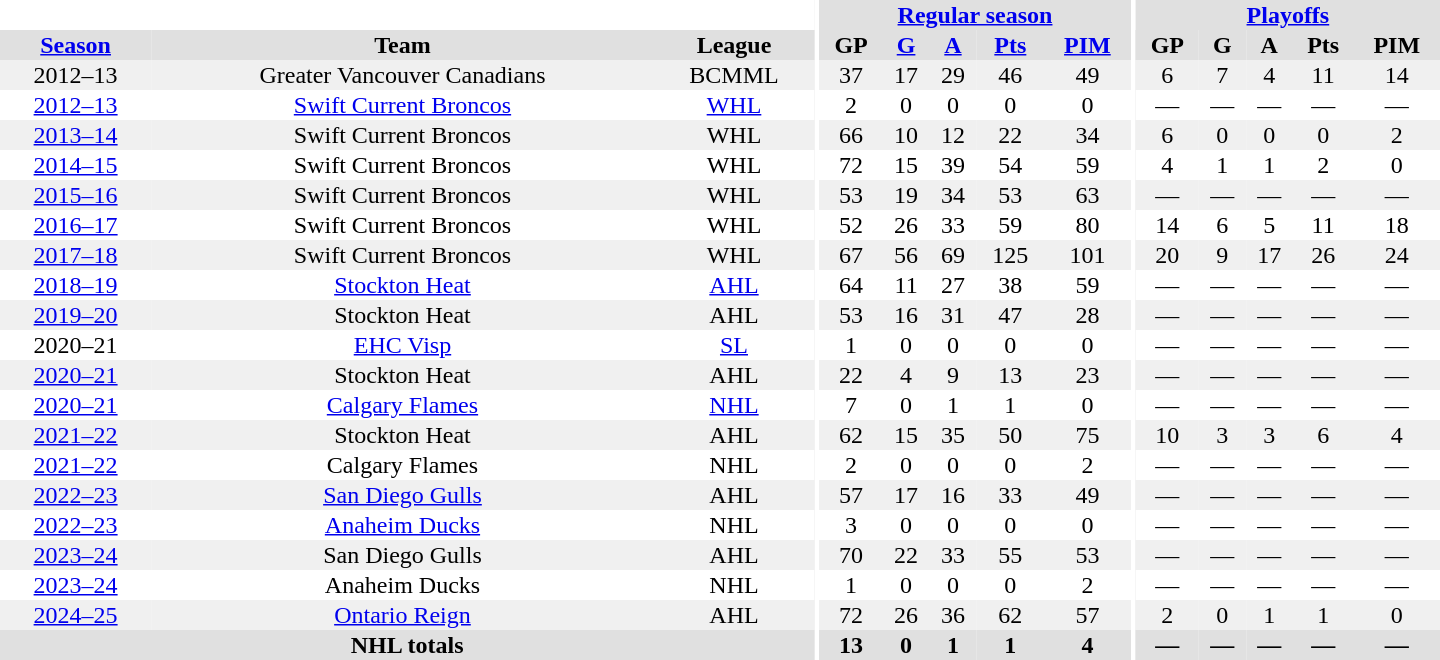<table border="0" cellpadding="1" cellspacing="0" style="text-align:center; width:60em">
<tr style="background:#e0e0e0;">
<th colspan="3" style="background:#fff;"></th>
<th rowspan="99" style="background:#fff;"></th>
<th colspan="5"><a href='#'>Regular season</a></th>
<th rowspan="99" style="background:#fff;"></th>
<th colspan="5"><a href='#'>Playoffs</a></th>
</tr>
<tr style="background:#e0e0e0;">
<th><a href='#'>Season</a></th>
<th>Team</th>
<th>League</th>
<th>GP</th>
<th><a href='#'>G</a></th>
<th><a href='#'>A</a></th>
<th><a href='#'>Pts</a></th>
<th><a href='#'>PIM</a></th>
<th>GP</th>
<th>G</th>
<th>A</th>
<th>Pts</th>
<th>PIM</th>
</tr>
<tr>
</tr>
<tr style="background:#f0f0f0;">
<td>2012–13</td>
<td>Greater Vancouver Canadians</td>
<td>BCMML</td>
<td>37</td>
<td>17</td>
<td>29</td>
<td>46</td>
<td>49</td>
<td>6</td>
<td>7</td>
<td>4</td>
<td>11</td>
<td>14</td>
</tr>
<tr>
<td><a href='#'>2012–13</a></td>
<td><a href='#'>Swift Current Broncos</a></td>
<td><a href='#'>WHL</a></td>
<td>2</td>
<td>0</td>
<td>0</td>
<td>0</td>
<td>0</td>
<td>—</td>
<td>—</td>
<td>—</td>
<td>—</td>
<td>—</td>
</tr>
<tr style="background:#f0f0f0;">
<td><a href='#'>2013–14</a></td>
<td>Swift Current Broncos</td>
<td>WHL</td>
<td>66</td>
<td>10</td>
<td>12</td>
<td>22</td>
<td>34</td>
<td>6</td>
<td>0</td>
<td>0</td>
<td>0</td>
<td>2</td>
</tr>
<tr>
<td><a href='#'>2014–15</a></td>
<td>Swift Current Broncos</td>
<td>WHL</td>
<td>72</td>
<td>15</td>
<td>39</td>
<td>54</td>
<td>59</td>
<td>4</td>
<td>1</td>
<td>1</td>
<td>2</td>
<td>0</td>
</tr>
<tr style="background:#f0f0f0;">
<td><a href='#'>2015–16</a></td>
<td>Swift Current Broncos</td>
<td>WHL</td>
<td>53</td>
<td>19</td>
<td>34</td>
<td>53</td>
<td>63</td>
<td>—</td>
<td>—</td>
<td>—</td>
<td>—</td>
<td>—</td>
</tr>
<tr>
<td><a href='#'>2016–17</a></td>
<td>Swift Current Broncos</td>
<td>WHL</td>
<td>52</td>
<td>26</td>
<td>33</td>
<td>59</td>
<td>80</td>
<td>14</td>
<td>6</td>
<td>5</td>
<td>11</td>
<td>18</td>
</tr>
<tr style="background:#f0f0f0;">
<td><a href='#'>2017–18</a></td>
<td>Swift Current Broncos</td>
<td>WHL</td>
<td>67</td>
<td>56</td>
<td>69</td>
<td>125</td>
<td>101</td>
<td>20</td>
<td>9</td>
<td>17</td>
<td>26</td>
<td>24</td>
</tr>
<tr>
<td><a href='#'>2018–19</a></td>
<td><a href='#'>Stockton Heat</a></td>
<td><a href='#'>AHL</a></td>
<td>64</td>
<td>11</td>
<td>27</td>
<td>38</td>
<td>59</td>
<td>—</td>
<td>—</td>
<td>—</td>
<td>—</td>
<td>—</td>
</tr>
<tr style="background:#f0f0f0;">
<td><a href='#'>2019–20</a></td>
<td>Stockton Heat</td>
<td>AHL</td>
<td>53</td>
<td>16</td>
<td>31</td>
<td>47</td>
<td>28</td>
<td>—</td>
<td>—</td>
<td>—</td>
<td>—</td>
<td>—</td>
</tr>
<tr>
<td>2020–21</td>
<td><a href='#'>EHC Visp</a></td>
<td><a href='#'>SL</a></td>
<td>1</td>
<td>0</td>
<td>0</td>
<td>0</td>
<td>0</td>
<td>—</td>
<td>—</td>
<td>—</td>
<td>—</td>
<td>—</td>
</tr>
<tr style="background:#f0f0f0;">
<td><a href='#'>2020–21</a></td>
<td>Stockton Heat</td>
<td>AHL</td>
<td>22</td>
<td>4</td>
<td>9</td>
<td>13</td>
<td>23</td>
<td>—</td>
<td>—</td>
<td>—</td>
<td>—</td>
<td>—</td>
</tr>
<tr>
<td><a href='#'>2020–21</a></td>
<td><a href='#'>Calgary Flames</a></td>
<td><a href='#'>NHL</a></td>
<td>7</td>
<td>0</td>
<td>1</td>
<td>1</td>
<td>0</td>
<td>—</td>
<td>—</td>
<td>—</td>
<td>—</td>
<td>—</td>
</tr>
<tr style="background:#f0f0f0;">
<td><a href='#'>2021–22</a></td>
<td>Stockton Heat</td>
<td>AHL</td>
<td>62</td>
<td>15</td>
<td>35</td>
<td>50</td>
<td>75</td>
<td>10</td>
<td>3</td>
<td>3</td>
<td>6</td>
<td>4</td>
</tr>
<tr>
<td><a href='#'>2021–22</a></td>
<td>Calgary Flames</td>
<td>NHL</td>
<td>2</td>
<td>0</td>
<td>0</td>
<td>0</td>
<td>2</td>
<td>—</td>
<td>—</td>
<td>—</td>
<td>—</td>
<td>—</td>
</tr>
<tr style="background:#f0f0f0;">
<td><a href='#'>2022–23</a></td>
<td><a href='#'>San Diego Gulls</a></td>
<td>AHL</td>
<td>57</td>
<td>17</td>
<td>16</td>
<td>33</td>
<td>49</td>
<td>—</td>
<td>—</td>
<td>—</td>
<td>—</td>
<td>—</td>
</tr>
<tr>
<td><a href='#'>2022–23</a></td>
<td><a href='#'>Anaheim Ducks</a></td>
<td>NHL</td>
<td>3</td>
<td>0</td>
<td>0</td>
<td>0</td>
<td>0</td>
<td>—</td>
<td>—</td>
<td>—</td>
<td>—</td>
<td>—</td>
</tr>
<tr style="background:#f0f0f0;">
<td><a href='#'>2023–24</a></td>
<td>San Diego Gulls</td>
<td>AHL</td>
<td>70</td>
<td>22</td>
<td>33</td>
<td>55</td>
<td>53</td>
<td>—</td>
<td>—</td>
<td>—</td>
<td>—</td>
<td>—</td>
</tr>
<tr>
<td><a href='#'>2023–24</a></td>
<td>Anaheim Ducks</td>
<td>NHL</td>
<td>1</td>
<td>0</td>
<td>0</td>
<td>0</td>
<td>2</td>
<td>—</td>
<td>—</td>
<td>—</td>
<td>—</td>
<td>—</td>
</tr>
<tr style="background:#f0f0f0;">
<td><a href='#'>2024–25</a></td>
<td><a href='#'>Ontario Reign</a></td>
<td>AHL</td>
<td>72</td>
<td>26</td>
<td>36</td>
<td>62</td>
<td>57</td>
<td>2</td>
<td>0</td>
<td>1</td>
<td>1</td>
<td>0</td>
</tr>
<tr bgcolor="#e0e0e0">
<th colspan="3">NHL totals</th>
<th>13</th>
<th>0</th>
<th>1</th>
<th>1</th>
<th>4</th>
<th>—</th>
<th>—</th>
<th>—</th>
<th>—</th>
<th>—</th>
</tr>
</table>
